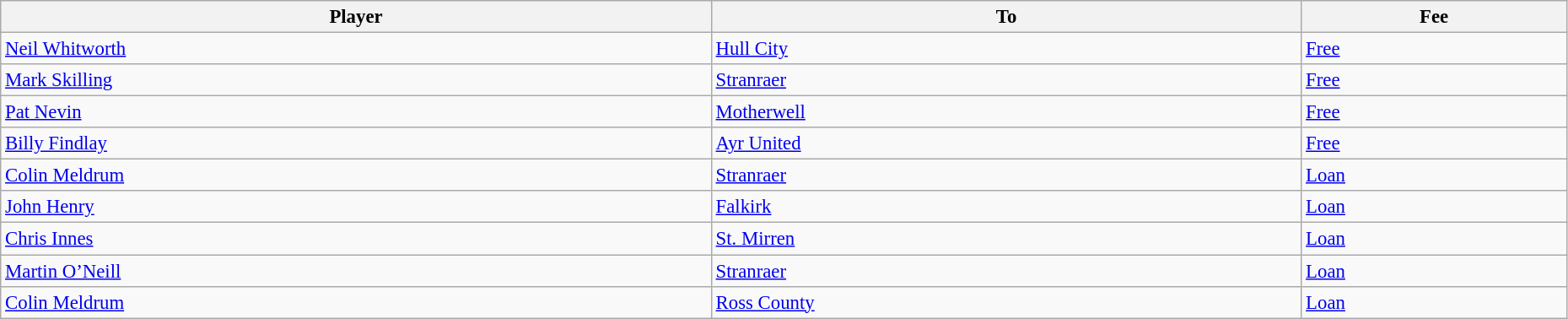<table class="wikitable" style="text-align:center; font-size:95%;width:98%; text-align:left">
<tr>
<th>Player</th>
<th>To</th>
<th>Fee</th>
</tr>
<tr>
<td> <a href='#'>Neil Whitworth</a></td>
<td> <a href='#'>Hull City</a></td>
<td><a href='#'>Free</a></td>
</tr>
<tr>
<td> <a href='#'>Mark Skilling</a></td>
<td> <a href='#'>Stranraer</a></td>
<td><a href='#'>Free</a></td>
</tr>
<tr>
<td> <a href='#'>Pat Nevin</a></td>
<td> <a href='#'>Motherwell</a></td>
<td><a href='#'>Free</a></td>
</tr>
<tr>
<td> <a href='#'>Billy Findlay</a></td>
<td> <a href='#'>Ayr United</a></td>
<td><a href='#'>Free</a></td>
</tr>
<tr>
<td> <a href='#'>Colin Meldrum</a></td>
<td> <a href='#'>Stranraer</a></td>
<td><a href='#'>Loan</a></td>
</tr>
<tr>
<td> <a href='#'>John Henry</a></td>
<td> <a href='#'>Falkirk</a></td>
<td><a href='#'>Loan</a></td>
</tr>
<tr>
<td> <a href='#'>Chris Innes</a></td>
<td> <a href='#'>St. Mirren</a></td>
<td><a href='#'>Loan</a></td>
</tr>
<tr>
<td> <a href='#'>Martin O’Neill</a></td>
<td> <a href='#'>Stranraer</a></td>
<td><a href='#'>Loan</a></td>
</tr>
<tr>
<td> <a href='#'>Colin Meldrum</a></td>
<td> <a href='#'>Ross County</a></td>
<td><a href='#'>Loan</a></td>
</tr>
</table>
